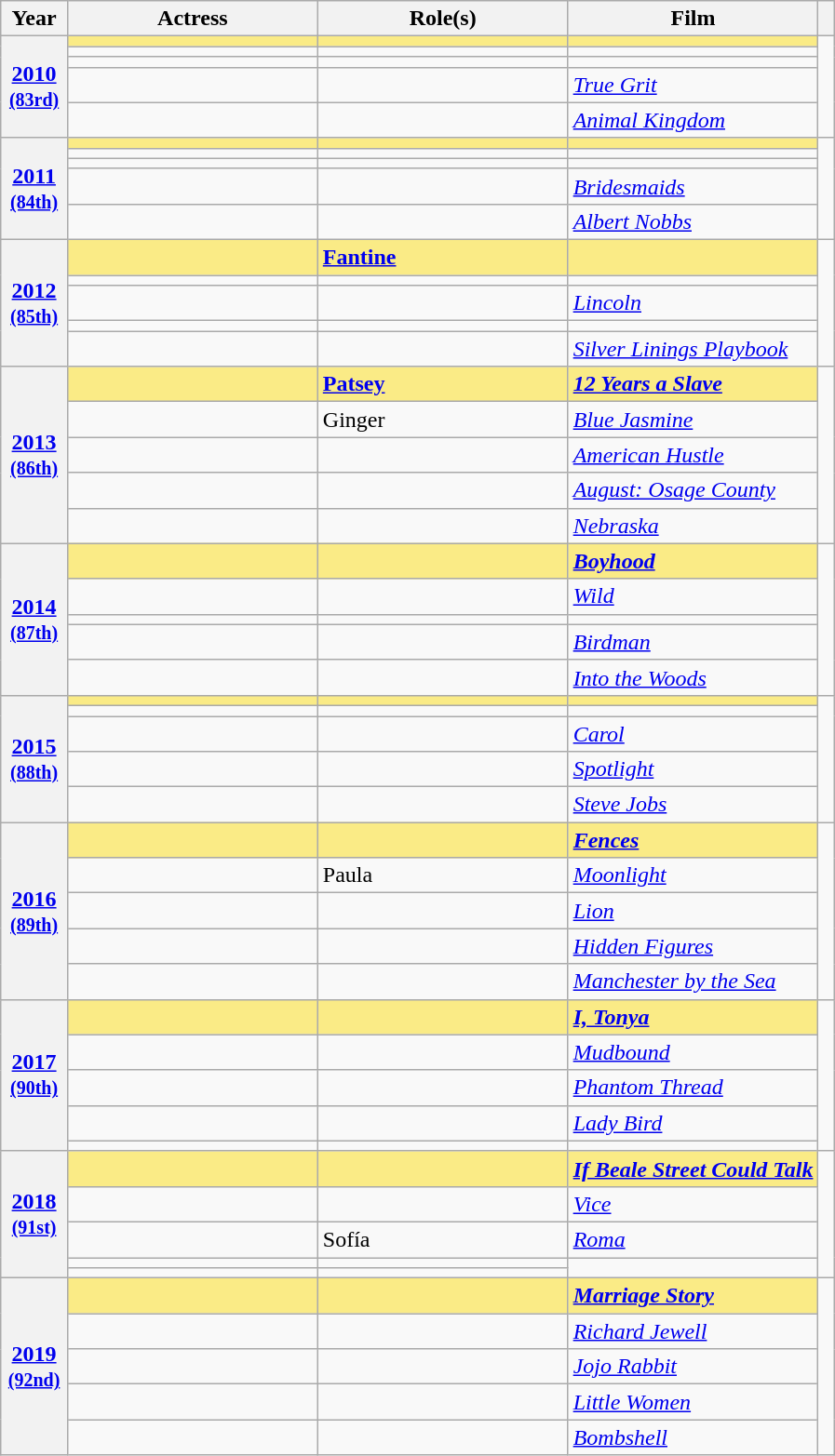<table class="wikitable sortable" style="text-align:left;">
<tr>
<th scope="col" style="width:8%;">Year</th>
<th scope="col" style="width:30%;">Actress</th>
<th scope="col" style="width:30%;">Role(s)</th>
<th scope="col" style="width:30%;">Film</th>
<th scope="col" style="width:2%;" class="unsortable"></th>
</tr>
<tr>
<th scope="row" rowspan=5 style="text-align:center"><a href='#'>2010</a> <br><small><a href='#'>(83rd)</a> </small></th>
<td style="background:#FAEB86;"><strong> </strong></td>
<td style="background:#FAEB86;"><strong></strong></td>
<td style="background:#FAEB86;"><strong><em></em></strong></td>
<td rowspan=5></td>
</tr>
<tr>
<td></td>
<td></td>
<td><em></em></td>
</tr>
<tr>
<td></td>
<td></td>
<td></td>
</tr>
<tr>
<td></td>
<td></td>
<td><em><a href='#'>True Grit</a></em></td>
</tr>
<tr>
<td></td>
<td></td>
<td><em><a href='#'>Animal Kingdom</a></em></td>
</tr>
<tr>
<th scope="row" rowspan=5 style="text-align:center"><a href='#'>2011</a> <br><small><a href='#'>(84th)</a> </small></th>
<td style="background:#FAEB86;"><strong> </strong></td>
<td style="background:#FAEB86;"><strong></strong></td>
<td style="background:#FAEB86;"><strong></strong></td>
<td rowspan=5></td>
</tr>
<tr>
<td></td>
<td></td>
<td></td>
</tr>
<tr>
<td></td>
<td></td>
<td></td>
</tr>
<tr>
<td></td>
<td></td>
<td><em><a href='#'>Bridesmaids</a></em></td>
</tr>
<tr>
<td></td>
<td></td>
<td><em><a href='#'>Albert Nobbs</a></em></td>
</tr>
<tr>
<th scope="row" rowspan=5 style="text-align:center"><a href='#'>2012</a> <br><small><a href='#'>(85th)</a> </small></th>
<td style="background:#FAEB86;"><strong> </strong></td>
<td style="background:#FAEB86;"><strong><a href='#'>Fantine</a></strong></td>
<td style="background:#FAEB86;"><strong></strong></td>
<td rowspan=5></td>
</tr>
<tr>
<td></td>
<td></td>
<td></td>
</tr>
<tr>
<td></td>
<td></td>
<td><em><a href='#'>Lincoln</a></em></td>
</tr>
<tr>
<td></td>
<td></td>
<td></td>
</tr>
<tr>
<td></td>
<td></td>
<td><em><a href='#'>Silver Linings Playbook</a></em></td>
</tr>
<tr>
<th scope="row" rowspan=5 style="text-align:center"><a href='#'>2013</a> <br><small><a href='#'>(86th)</a> </small></th>
<td style="background:#FAEB86;"><strong> </strong></td>
<td style="background:#FAEB86;"><strong><a href='#'>Patsey</a></strong></td>
<td style="background:#FAEB86;"><strong><em><a href='#'>12 Years a Slave</a></em></strong></td>
<td rowspan=5></td>
</tr>
<tr>
<td></td>
<td>Ginger</td>
<td><em><a href='#'>Blue Jasmine</a></em></td>
</tr>
<tr>
<td></td>
<td></td>
<td><em><a href='#'>American Hustle</a></em></td>
</tr>
<tr>
<td></td>
<td></td>
<td><em><a href='#'>August: Osage County</a></em></td>
</tr>
<tr>
<td></td>
<td></td>
<td><em><a href='#'>Nebraska</a></em></td>
</tr>
<tr>
<th scope="row" rowspan=5 style="text-align:center"><a href='#'>2014</a> <br><small><a href='#'>(87th)</a> </small></th>
<td style="background:#FAEB86;"><strong> </strong></td>
<td style="background:#FAEB86;"><strong></strong></td>
<td style="background:#FAEB86;"><strong><em><a href='#'>Boyhood</a></em></strong></td>
<td rowspan=5></td>
</tr>
<tr>
<td></td>
<td></td>
<td><em><a href='#'>Wild</a></em></td>
</tr>
<tr>
<td></td>
<td></td>
<td></td>
</tr>
<tr>
<td></td>
<td></td>
<td><em><a href='#'>Birdman</a></em></td>
</tr>
<tr>
<td></td>
<td></td>
<td><em><a href='#'>Into the Woods</a></em></td>
</tr>
<tr>
<th scope="row" rowspan=5 style="text-align:center"><a href='#'>2015</a> <br><small><a href='#'>(88th)</a> </small></th>
<td style="background:#FAEB86;"><strong> </strong></td>
<td style="background:#FAEB86;"><strong></strong></td>
<td style="background:#FAEB86;"><strong><em></em></strong></td>
<td rowspan=5></td>
</tr>
<tr>
<td></td>
<td></td>
<td></td>
</tr>
<tr>
<td></td>
<td></td>
<td><em><a href='#'>Carol</a></em></td>
</tr>
<tr>
<td></td>
<td></td>
<td><em><a href='#'>Spotlight</a></em></td>
</tr>
<tr>
<td></td>
<td></td>
<td><em><a href='#'>Steve Jobs</a></em></td>
</tr>
<tr>
<th scope="row" rowspan=5 style="text-align:center"><a href='#'>2016</a> <br><small><a href='#'>(89th)</a> </small></th>
<td style="background:#FAEB86;"><strong> </strong></td>
<td style="background:#FAEB86;"><strong></strong></td>
<td style="background:#FAEB86;"><strong><em><a href='#'>Fences</a></em></strong></td>
<td rowspan=5></td>
</tr>
<tr>
<td></td>
<td>Paula</td>
<td><em><a href='#'>Moonlight</a></em></td>
</tr>
<tr>
<td></td>
<td></td>
<td><em><a href='#'>Lion</a></em></td>
</tr>
<tr>
<td></td>
<td></td>
<td><em><a href='#'>Hidden Figures</a></em></td>
</tr>
<tr>
<td></td>
<td></td>
<td><em><a href='#'>Manchester by the Sea</a></em></td>
</tr>
<tr>
<th scope="row" rowspan=5 style="text-align:center"><a href='#'>2017</a> <br><small><a href='#'>(90th)</a> </small></th>
<td style="background:#FAEB86;"><strong> </strong></td>
<td style="background:#FAEB86;"><strong></strong></td>
<td style="background:#FAEB86;"><strong><em><a href='#'>I, Tonya</a></em></strong></td>
<td rowspan=5></td>
</tr>
<tr>
<td></td>
<td></td>
<td><em><a href='#'>Mudbound</a></em></td>
</tr>
<tr>
<td></td>
<td></td>
<td><em><a href='#'>Phantom Thread</a></em></td>
</tr>
<tr>
<td></td>
<td></td>
<td><em><a href='#'>Lady Bird</a></em></td>
</tr>
<tr>
<td></td>
<td></td>
<td></td>
</tr>
<tr>
<th scope="row" rowspan=5 style="text-align:center"><a href='#'>2018</a> <br><small><a href='#'>(91st)</a> </small></th>
<td style="background:#FAEB86;"><strong> </strong></td>
<td style="background:#FAEB86;"><strong></strong></td>
<td style="background:#FAEB86;"><strong><em><a href='#'>If Beale Street Could Talk</a></em></strong></td>
<td rowspan=5></td>
</tr>
<tr>
<td></td>
<td></td>
<td><em><a href='#'>Vice</a></em></td>
</tr>
<tr>
<td></td>
<td>Sofía</td>
<td><em><a href='#'>Roma</a></em></td>
</tr>
<tr>
<td></td>
<td></td>
<td rowspan="2"></td>
</tr>
<tr>
<td></td>
<td></td>
</tr>
<tr>
<th scope="row" rowspan=5 style="text-align:center"><a href='#'>2019</a> <br><small><a href='#'>(92nd)</a> </small></th>
<td style="background:#FAEB86;"><strong> </strong></td>
<td style="background:#FAEB86;"><strong></strong></td>
<td style="background:#FAEB86;"><strong><em><a href='#'>Marriage Story</a></em></strong></td>
<td rowspan=5></td>
</tr>
<tr>
<td></td>
<td></td>
<td><em><a href='#'>Richard Jewell</a></em></td>
</tr>
<tr>
<td></td>
<td></td>
<td><em><a href='#'>Jojo Rabbit</a></em></td>
</tr>
<tr>
<td></td>
<td></td>
<td><em><a href='#'>Little Women</a></em></td>
</tr>
<tr>
<td></td>
<td></td>
<td><em><a href='#'>Bombshell</a></em></td>
</tr>
</table>
